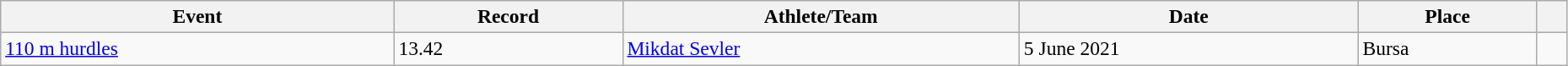<table class="wikitable" style="font-size:98%; width: 98%;">
<tr>
<th>Event</th>
<th>Record</th>
<th>Athlete/Team</th>
<th>Date</th>
<th>Place</th>
<th></th>
</tr>
<tr>
<td><a href='#'>110 m hurdles</a></td>
<td>13.42  </td>
<td><a href='#'>Mikdat Sevler</a></td>
<td>5 June 2021</td>
<td>Bursa</td>
<td></td>
</tr>
</table>
